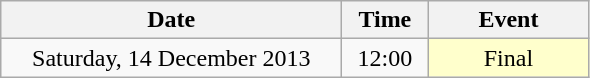<table class = "wikitable" style="text-align:center;">
<tr>
<th width=220>Date</th>
<th width=50>Time</th>
<th width=100>Event</th>
</tr>
<tr>
<td>Saturday, 14 December 2013</td>
<td>12:00</td>
<td bgcolor=ffffcc>Final</td>
</tr>
</table>
